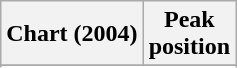<table class="wikitable sortable plainrowheaders" style="text-align:center">
<tr>
<th scope="col">Chart (2004)</th>
<th scope="col">Peak<br> position</th>
</tr>
<tr>
</tr>
<tr>
</tr>
</table>
